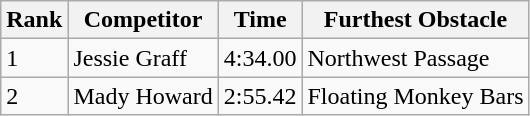<table class="wikitable sortable mw-collapsible">
<tr>
<th>Rank</th>
<th>Competitor</th>
<th>Time</th>
<th>Furthest Obstacle</th>
</tr>
<tr>
<td>1</td>
<td>Jessie Graff</td>
<td>4:34.00</td>
<td>Northwest Passage</td>
</tr>
<tr>
<td>2</td>
<td>Mady Howard</td>
<td>2:55.42</td>
<td>Floating Monkey Bars</td>
</tr>
</table>
